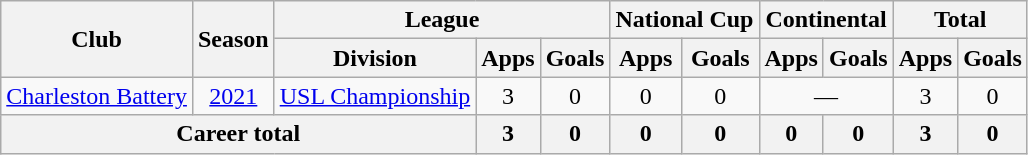<table class=wikitable style=text-align:center>
<tr>
<th rowspan=2>Club</th>
<th rowspan=2>Season</th>
<th colspan=3>League</th>
<th colspan=2>National Cup</th>
<th colspan=2>Continental</th>
<th colspan=2>Total</th>
</tr>
<tr>
<th>Division</th>
<th>Apps</th>
<th>Goals</th>
<th>Apps</th>
<th>Goals</th>
<th>Apps</th>
<th>Goals</th>
<th>Apps</th>
<th>Goals</th>
</tr>
<tr>
<td rowspan=1><a href='#'>Charleston Battery</a></td>
<td><a href='#'>2021</a></td>
<td><a href='#'>USL Championship</a></td>
<td>3</td>
<td>0</td>
<td>0</td>
<td>0</td>
<td colspan=2>—</td>
<td>3</td>
<td>0</td>
</tr>
<tr>
<th colspan=3>Career total</th>
<th>3</th>
<th>0</th>
<th>0</th>
<th>0</th>
<th>0</th>
<th>0</th>
<th>3</th>
<th>0</th>
</tr>
</table>
